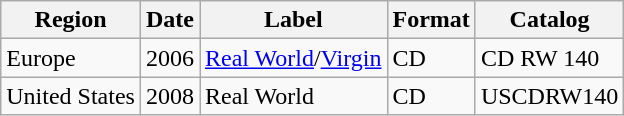<table class="wikitable">
<tr>
<th>Region</th>
<th>Date</th>
<th>Label</th>
<th>Format</th>
<th>Catalog</th>
</tr>
<tr>
<td>Europe</td>
<td>2006</td>
<td><a href='#'>Real World</a>/<a href='#'>Virgin</a></td>
<td>CD</td>
<td>CD RW 140</td>
</tr>
<tr>
<td>United States</td>
<td>2008</td>
<td>Real World</td>
<td>CD</td>
<td>USCDRW140</td>
</tr>
</table>
